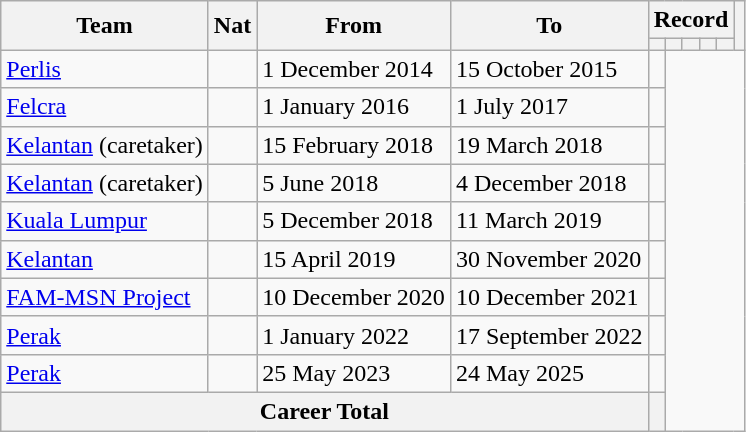<table class="wikitable" style="text-align:center">
<tr>
<th rowspan="2">Team</th>
<th rowspan="2">Nat</th>
<th rowspan="2">From</th>
<th rowspan="2">To</th>
<th colspan="5">Record</th>
<th rowspan="2"></th>
</tr>
<tr>
<th></th>
<th></th>
<th></th>
<th></th>
<th></th>
</tr>
<tr>
<td align="left"><a href='#'>Perlis</a></td>
<td></td>
<td align="left">1 December 2014</td>
<td align="left">15 October 2015<br></td>
<td></td>
</tr>
<tr>
<td align="left"><a href='#'>Felcra</a></td>
<td></td>
<td align="left">1 January 2016</td>
<td align="left">1 July 2017<br></td>
<td></td>
</tr>
<tr>
<td align="left"><a href='#'>Kelantan</a> (caretaker)</td>
<td></td>
<td align="left">15 February 2018</td>
<td align="left">19 March 2018<br></td>
<td></td>
</tr>
<tr>
<td align="left"><a href='#'>Kelantan</a> (caretaker)</td>
<td></td>
<td align="left">5 June 2018</td>
<td align="left">4 December 2018<br></td>
<td></td>
</tr>
<tr>
<td align="left"><a href='#'>Kuala Lumpur</a></td>
<td></td>
<td align="left">5 December 2018</td>
<td align="left">11 March 2019<br></td>
<td></td>
</tr>
<tr>
<td align="left"><a href='#'>Kelantan</a></td>
<td></td>
<td align="left">15 April 2019</td>
<td align="left">30 November 2020<br></td>
<td></td>
</tr>
<tr>
<td align="left"><a href='#'>FAM-MSN Project</a></td>
<td></td>
<td align="left">10 December 2020</td>
<td align="left">10 December 2021<br></td>
<td></td>
</tr>
<tr>
<td align="left"><a href='#'>Perak</a></td>
<td></td>
<td align="left">1 January 2022</td>
<td align="left">17 September 2022<br></td>
<td></td>
</tr>
<tr>
<td align="left"><a href='#'>Perak</a></td>
<td></td>
<td align="left">25 May 2023</td>
<td align="left">24 May 2025<br></td>
<td></td>
</tr>
<tr>
<th colspan="4">Career Total<br></th>
<th></th>
</tr>
</table>
